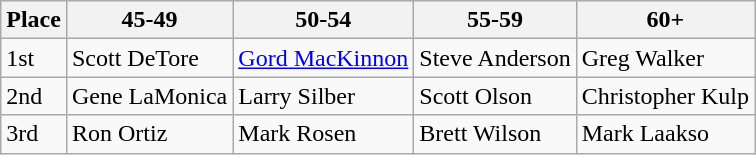<table class="wikitable">
<tr>
<th>Place</th>
<th>45-49</th>
<th>50-54</th>
<th>55-59</th>
<th>60+</th>
</tr>
<tr>
<td>1st</td>
<td>Scott DeTore</td>
<td><a href='#'>Gord MacKinnon</a></td>
<td>Steve Anderson</td>
<td>Greg Walker</td>
</tr>
<tr>
<td>2nd</td>
<td>Gene LaMonica</td>
<td>Larry Silber</td>
<td>Scott Olson</td>
<td>Christopher Kulp</td>
</tr>
<tr>
<td>3rd</td>
<td>Ron Ortiz</td>
<td>Mark Rosen</td>
<td>Brett Wilson</td>
<td>Mark Laakso</td>
</tr>
</table>
